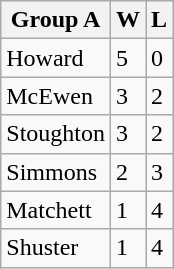<table class="wikitable">
<tr>
<th>Group A</th>
<th>W</th>
<th>L</th>
</tr>
<tr>
<td> Howard</td>
<td>5</td>
<td>0</td>
</tr>
<tr>
<td> McEwen</td>
<td>3</td>
<td>2</td>
</tr>
<tr>
<td> Stoughton</td>
<td>3</td>
<td>2</td>
</tr>
<tr>
<td> Simmons</td>
<td>2</td>
<td>3</td>
</tr>
<tr>
<td> Matchett</td>
<td>1</td>
<td>4</td>
</tr>
<tr>
<td> Shuster</td>
<td>1</td>
<td>4</td>
</tr>
</table>
